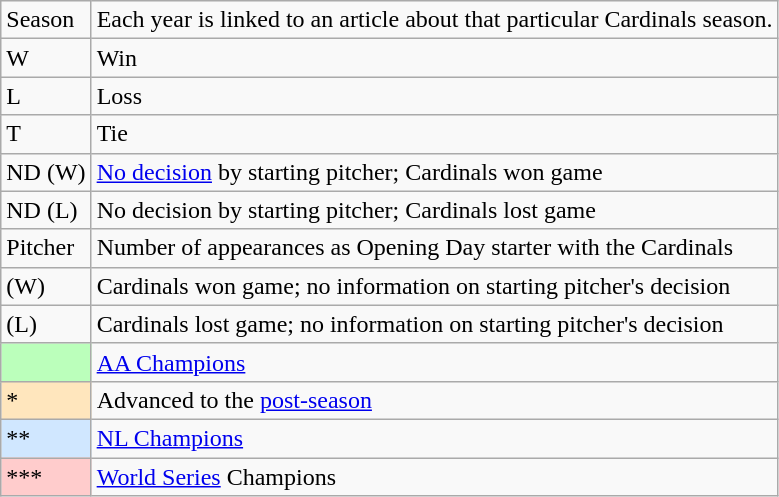<table class="wikitable" style="font-size:100%;">
<tr>
<td>Season</td>
<td>Each year is linked to an article about that particular Cardinals season.</td>
</tr>
<tr>
<td>W</td>
<td>Win</td>
</tr>
<tr>
<td>L</td>
<td>Loss</td>
</tr>
<tr>
<td>T</td>
<td>Tie</td>
</tr>
<tr>
<td>ND (W)</td>
<td><a href='#'>No decision</a> by starting pitcher; Cardinals won game</td>
</tr>
<tr>
<td>ND (L)</td>
<td>No decision by starting pitcher; Cardinals lost game</td>
</tr>
<tr>
<td>Pitcher </td>
<td>Number of appearances as Opening Day starter with the Cardinals</td>
</tr>
<tr>
<td>(W)</td>
<td>Cardinals won game; no information on starting pitcher's decision</td>
</tr>
<tr>
<td>(L)</td>
<td>Cardinals lost game; no information on starting pitcher's decision</td>
</tr>
<tr>
<td style="background-color: #BBFFBB"></td>
<td><a href='#'>AA Champions</a></td>
</tr>
<tr>
<td style="background-color: #FFE6BD">*</td>
<td>Advanced to the <a href='#'>post-season</a></td>
</tr>
<tr>
<td style="background-color: #D0E7FF">**</td>
<td><a href='#'>NL Champions</a></td>
</tr>
<tr>
<td style="background-color: #FFCCCC">***</td>
<td><a href='#'>World Series</a> Champions</td>
</tr>
</table>
